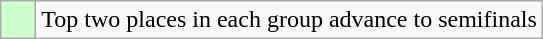<table class="wikitable">
<tr>
<td style="background:#cfc;">    </td>
<td>Top two places in each group advance to semifinals</td>
</tr>
</table>
